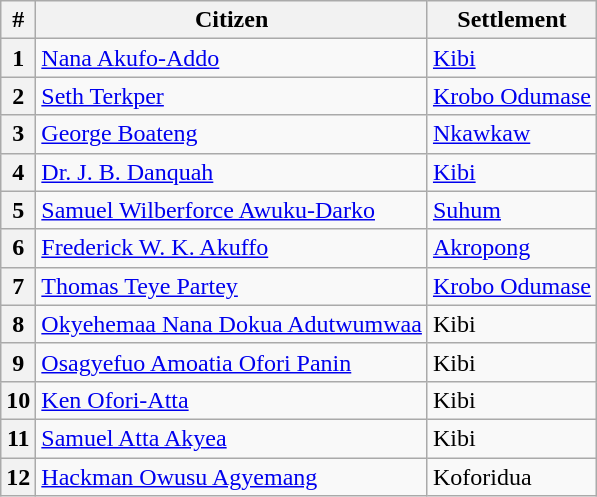<table class="wikitable">
<tr>
<th>#</th>
<th>Citizen</th>
<th>Settlement</th>
</tr>
<tr>
<th>1</th>
<td><a href='#'>Nana Akufo-Addo</a></td>
<td><a href='#'>Kibi</a></td>
</tr>
<tr>
<th>2</th>
<td><a href='#'>Seth Terkper</a></td>
<td><a href='#'>Krobo Odumase</a></td>
</tr>
<tr>
<th>3</th>
<td><a href='#'>George Boateng</a></td>
<td><a href='#'>Nkawkaw</a></td>
</tr>
<tr>
<th>4</th>
<td><a href='#'>Dr. J. B. Danquah</a></td>
<td><a href='#'>Kibi</a></td>
</tr>
<tr>
<th>5</th>
<td><a href='#'>Samuel Wilberforce Awuku-Darko</a></td>
<td><a href='#'>Suhum</a></td>
</tr>
<tr>
<th>6</th>
<td><a href='#'>Frederick W. K. Akuffo</a></td>
<td><a href='#'>Akropong</a></td>
</tr>
<tr>
<th>7</th>
<td><a href='#'>Thomas Teye Partey</a></td>
<td><a href='#'>Krobo Odumase</a></td>
</tr>
<tr>
<th>8</th>
<td><a href='#'>Okyehemaa Nana Dokua Adutwumwaa</a></td>
<td>Kibi</td>
</tr>
<tr>
<th>9</th>
<td><a href='#'>Osagyefuo Amoatia Ofori Panin</a></td>
<td>Kibi</td>
</tr>
<tr>
<th>10</th>
<td><a href='#'>Ken Ofori-Atta</a></td>
<td>Kibi</td>
</tr>
<tr>
<th>11</th>
<td><a href='#'>Samuel Atta Akyea</a></td>
<td>Kibi</td>
</tr>
<tr>
<th>12</th>
<td><a href='#'>Hackman Owusu Agyemang</a></td>
<td>Koforidua</td>
</tr>
</table>
